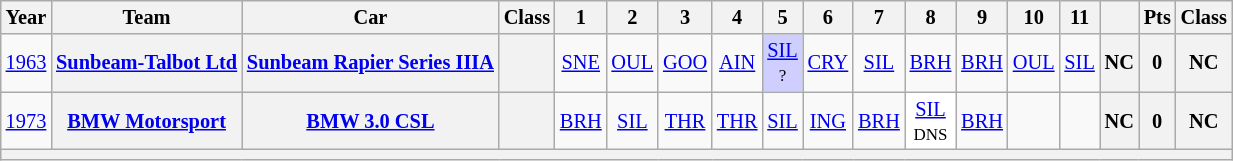<table class="wikitable" style="text-align:center; font-size:85%">
<tr>
<th>Year</th>
<th>Team</th>
<th>Car</th>
<th>Class</th>
<th>1</th>
<th>2</th>
<th>3</th>
<th>4</th>
<th>5</th>
<th>6</th>
<th>7</th>
<th>8</th>
<th>9</th>
<th>10</th>
<th>11</th>
<th></th>
<th>Pts</th>
<th>Class</th>
</tr>
<tr>
<td><a href='#'>1963</a></td>
<th><a href='#'>Sunbeam-Talbot Ltd</a></th>
<th><a href='#'>Sunbeam Rapier Series IIIA</a></th>
<th><span></span></th>
<td><a href='#'>SNE</a></td>
<td><a href='#'>OUL</a></td>
<td><a href='#'>GOO</a></td>
<td><a href='#'>AIN</a></td>
<td style="background:#CFCFFF;"><a href='#'>SIL</a><br><small>?</small></td>
<td><a href='#'>CRY</a></td>
<td><a href='#'>SIL</a></td>
<td><a href='#'>BRH</a></td>
<td><a href='#'>BRH</a></td>
<td><a href='#'>OUL</a></td>
<td><a href='#'>SIL</a></td>
<th>NC</th>
<th>0</th>
<th>NC</th>
</tr>
<tr>
<td><a href='#'>1973</a></td>
<th><a href='#'>BMW Motorsport</a></th>
<th><a href='#'>BMW 3.0 CSL</a></th>
<th><span></span></th>
<td><a href='#'>BRH</a></td>
<td><a href='#'>SIL</a></td>
<td><a href='#'>THR</a></td>
<td><a href='#'>THR</a></td>
<td><a href='#'>SIL</a></td>
<td><a href='#'>ING</a></td>
<td><a href='#'>BRH</a></td>
<td style="background:#FFFFFF;"><a href='#'>SIL</a><br><small>DNS</small></td>
<td><a href='#'>BRH</a></td>
<td></td>
<td></td>
<th>NC</th>
<th>0</th>
<th>NC</th>
</tr>
<tr>
<th colspan="18"></th>
</tr>
</table>
